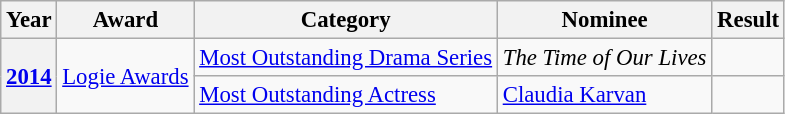<table class="wikitable plainrowheaders" style="font-size: 95%;">
<tr>
<th scope="col">Year</th>
<th scope="col">Award</th>
<th scope="col">Category</th>
<th scope="col">Nominee</th>
<th scope="col">Result</th>
</tr>
<tr>
<th scope="row" rowspan="2"><a href='#'>2014</a></th>
<td rowspan="2"><a href='#'>Logie Awards</a></td>
<td><a href='#'>Most Outstanding Drama Series</a></td>
<td><em>The Time of Our Lives</em></td>
<td></td>
</tr>
<tr>
<td><a href='#'>Most Outstanding Actress</a></td>
<td><a href='#'>Claudia Karvan</a></td>
<td></td>
</tr>
</table>
